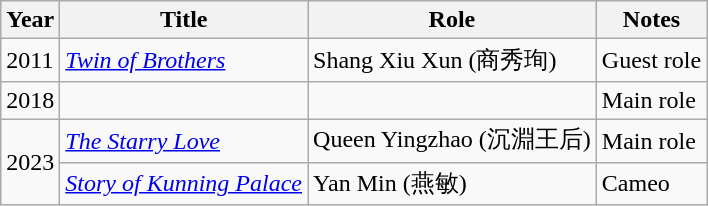<table class="wikitable">
<tr>
<th>Year</th>
<th>Title</th>
<th>Role</th>
<th>Notes</th>
</tr>
<tr>
<td>2011</td>
<td><em><a href='#'>Twin of Brothers</a></em></td>
<td>Shang Xiu Xun (商秀珣)</td>
<td>Guest role</td>
</tr>
<tr>
<td>2018</td>
<td><em></em></td>
<td></td>
<td>Main role</td>
</tr>
<tr>
<td rowspan="3">2023</td>
<td><em><a href='#'>The Starry Love</a></em></td>
<td>Queen Yingzhao (沉淵王后)</td>
<td>Main role</td>
</tr>
<tr>
<td><em><a href='#'>Story of Kunning Palace</a></em></td>
<td>Yan Min (燕敏)</td>
<td>Cameo</td>
</tr>
</table>
